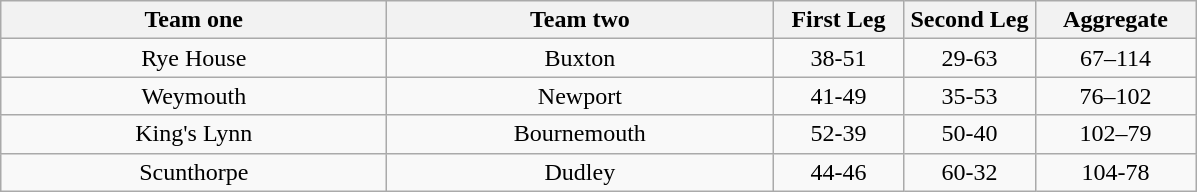<table class="wikitable" style="text-align: center">
<tr>
<th width=250>Team one</th>
<th width=250>Team two</th>
<th width=80>First Leg</th>
<th width=80>Second Leg</th>
<th width=100>Aggregate</th>
</tr>
<tr>
<td>Rye House</td>
<td>Buxton</td>
<td>38-51</td>
<td>29-63</td>
<td>67–114</td>
</tr>
<tr>
<td>Weymouth</td>
<td>Newport</td>
<td>41-49</td>
<td>35-53</td>
<td>76–102</td>
</tr>
<tr>
<td>King's Lynn</td>
<td>Bournemouth</td>
<td>52-39</td>
<td>50-40</td>
<td>102–79</td>
</tr>
<tr>
<td>Scunthorpe</td>
<td>Dudley</td>
<td>44-46</td>
<td>60-32</td>
<td>104-78</td>
</tr>
</table>
